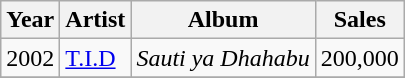<table class="wikitable">
<tr>
<th>Year</th>
<th>Artist</th>
<th>Album</th>
<th>Sales</th>
</tr>
<tr>
<td>2002</td>
<td><a href='#'>T.I.D</a></td>
<td><em>Sauti ya Dhahabu</em></td>
<td>200,000</td>
</tr>
<tr>
</tr>
</table>
